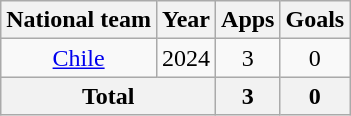<table class=wikitable style=text-align:center>
<tr>
<th>National team</th>
<th>Year</th>
<th>Apps</th>
<th>Goals</th>
</tr>
<tr>
<td rowspan="1"><a href='#'>Chile</a></td>
<td>2024</td>
<td>3</td>
<td>0</td>
</tr>
<tr>
<th colspan="2">Total</th>
<th>3</th>
<th>0</th>
</tr>
</table>
